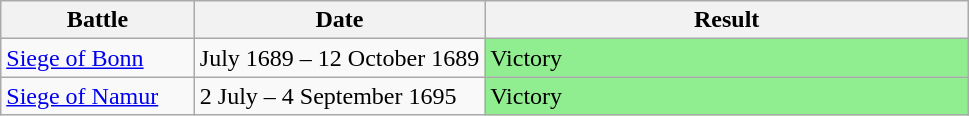<table class="wikitable">
<tr>
<th>Battle</th>
<th>Date</th>
<th>Result</th>
</tr>
<tr>
<td width="20%"><a href='#'>Siege of Bonn</a></td>
<td width="30%">July 1689 – 12 October 1689</td>
<td width="50%" style="background:lightgreen">Victory</td>
</tr>
<tr>
<td><a href='#'>Siege of Namur</a></td>
<td>2 July – 4 September 1695</td>
<td style="background:lightgreen">Victory</td>
</tr>
</table>
